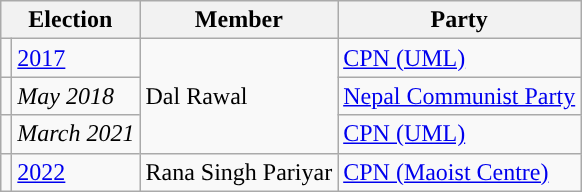<table class="wikitable">
<tr>
<th colspan="2">Election</th>
<th>Member</th>
<th>Party</th>
</tr>
<tr>
<td style="color:inherit;background:"></td>
<td><a href='#'>2017</a></td>
<td rowspan="3">Dal Rawal</td>
<td><a href='#'>CPN (UML)</a></td>
</tr>
<tr>
<td style="color:inherit;background:"></td>
<td><em>May 2018</em></td>
<td><a href='#'>Nepal Communist Party</a></td>
</tr>
<tr>
<td style="color:inherit;background:"></td>
<td><em>March 2021</em></td>
<td><a href='#'>CPN (UML)</a></td>
</tr>
<tr>
<td style="color:inherit;background:"></td>
<td><a href='#'>2022</a></td>
<td>Rana Singh Pariyar</td>
<td><a href='#'>CPN (Maoist Centre)</a></td>
</tr>
</table>
